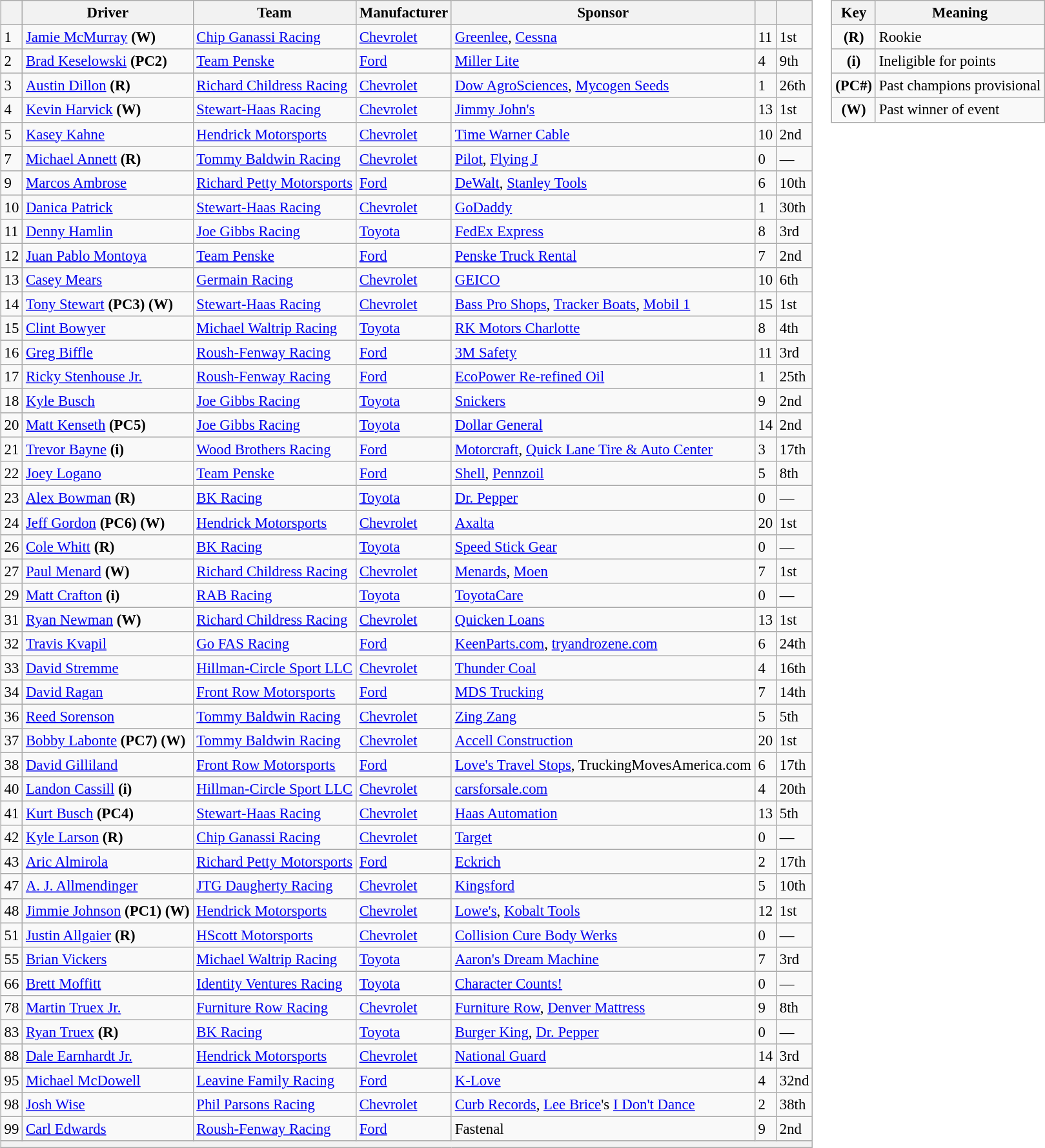<table>
<tr>
<td><br><table class="wikitable" style="font-size:95%">
<tr>
<th></th>
<th>Driver</th>
<th>Team</th>
<th>Manufacturer</th>
<th>Sponsor</th>
<th></th>
<th></th>
</tr>
<tr>
<td>1</td>
<td><a href='#'>Jamie McMurray</a> <strong>(W)</strong></td>
<td><a href='#'>Chip Ganassi Racing</a></td>
<td><a href='#'>Chevrolet</a></td>
<td><a href='#'>Greenlee</a>, <a href='#'>Cessna</a></td>
<td>11</td>
<td>1st</td>
</tr>
<tr>
<td>2</td>
<td><a href='#'>Brad Keselowski</a> <strong>(PC2)</strong></td>
<td><a href='#'>Team Penske</a></td>
<td><a href='#'>Ford</a></td>
<td><a href='#'>Miller Lite</a></td>
<td>4</td>
<td>9th</td>
</tr>
<tr>
<td>3</td>
<td><a href='#'>Austin Dillon</a> <strong>(R)</strong></td>
<td><a href='#'>Richard Childress Racing</a></td>
<td><a href='#'>Chevrolet</a></td>
<td><a href='#'>Dow AgroSciences</a>, <a href='#'>Mycogen Seeds</a></td>
<td>1</td>
<td>26th</td>
</tr>
<tr>
<td>4</td>
<td><a href='#'>Kevin Harvick</a> <strong>(W)</strong></td>
<td><a href='#'>Stewart-Haas Racing</a></td>
<td><a href='#'>Chevrolet</a></td>
<td><a href='#'>Jimmy John's</a></td>
<td>13</td>
<td>1st</td>
</tr>
<tr>
<td>5</td>
<td><a href='#'>Kasey Kahne</a></td>
<td><a href='#'>Hendrick Motorsports</a></td>
<td><a href='#'>Chevrolet</a></td>
<td><a href='#'>Time Warner Cable</a></td>
<td>10</td>
<td>2nd</td>
</tr>
<tr>
<td>7</td>
<td><a href='#'>Michael Annett</a> <strong>(R)</strong></td>
<td><a href='#'>Tommy Baldwin Racing</a></td>
<td><a href='#'>Chevrolet</a></td>
<td><a href='#'>Pilot</a>, <a href='#'>Flying J</a></td>
<td>0</td>
<td>—</td>
</tr>
<tr>
<td>9</td>
<td><a href='#'>Marcos Ambrose</a></td>
<td><a href='#'>Richard Petty Motorsports</a></td>
<td><a href='#'>Ford</a></td>
<td><a href='#'>DeWalt</a>, <a href='#'>Stanley Tools</a></td>
<td>6</td>
<td>10th</td>
</tr>
<tr>
<td>10</td>
<td><a href='#'>Danica Patrick</a></td>
<td><a href='#'>Stewart-Haas Racing</a></td>
<td><a href='#'>Chevrolet</a></td>
<td><a href='#'>GoDaddy</a></td>
<td>1</td>
<td>30th</td>
</tr>
<tr>
<td>11</td>
<td><a href='#'>Denny Hamlin</a></td>
<td><a href='#'>Joe Gibbs Racing</a></td>
<td><a href='#'>Toyota</a></td>
<td><a href='#'>FedEx Express</a></td>
<td>8</td>
<td>3rd</td>
</tr>
<tr>
<td>12</td>
<td><a href='#'>Juan Pablo Montoya</a></td>
<td><a href='#'>Team Penske</a></td>
<td><a href='#'>Ford</a></td>
<td><a href='#'>Penske Truck Rental</a></td>
<td>7</td>
<td>2nd</td>
</tr>
<tr>
<td>13</td>
<td><a href='#'>Casey Mears</a></td>
<td><a href='#'>Germain Racing</a></td>
<td><a href='#'>Chevrolet</a></td>
<td><a href='#'>GEICO</a></td>
<td>10</td>
<td>6th</td>
</tr>
<tr>
<td>14</td>
<td><a href='#'>Tony Stewart</a> <strong>(PC3)</strong> <strong>(W)</strong></td>
<td><a href='#'>Stewart-Haas Racing</a></td>
<td><a href='#'>Chevrolet</a></td>
<td><a href='#'>Bass Pro Shops</a>, <a href='#'>Tracker Boats</a>, <a href='#'>Mobil 1</a></td>
<td>15</td>
<td>1st</td>
</tr>
<tr>
<td>15</td>
<td><a href='#'>Clint Bowyer</a></td>
<td><a href='#'>Michael Waltrip Racing</a></td>
<td><a href='#'>Toyota</a></td>
<td><a href='#'>RK Motors Charlotte</a></td>
<td>8</td>
<td>4th</td>
</tr>
<tr>
<td>16</td>
<td><a href='#'>Greg Biffle</a></td>
<td><a href='#'>Roush-Fenway Racing</a></td>
<td><a href='#'>Ford</a></td>
<td><a href='#'>3M Safety</a></td>
<td>11</td>
<td>3rd</td>
</tr>
<tr>
<td>17</td>
<td><a href='#'>Ricky Stenhouse Jr.</a></td>
<td><a href='#'>Roush-Fenway Racing</a></td>
<td><a href='#'>Ford</a></td>
<td><a href='#'>EcoPower Re-refined Oil</a></td>
<td>1</td>
<td>25th</td>
</tr>
<tr>
<td>18</td>
<td><a href='#'>Kyle Busch</a></td>
<td><a href='#'>Joe Gibbs Racing</a></td>
<td><a href='#'>Toyota</a></td>
<td><a href='#'>Snickers</a></td>
<td>9</td>
<td>2nd</td>
</tr>
<tr>
<td>20</td>
<td><a href='#'>Matt Kenseth</a> <strong>(PC5)</strong></td>
<td><a href='#'>Joe Gibbs Racing</a></td>
<td><a href='#'>Toyota</a></td>
<td><a href='#'>Dollar General</a></td>
<td>14</td>
<td>2nd</td>
</tr>
<tr>
<td>21</td>
<td><a href='#'>Trevor Bayne</a> <strong>(i)</strong></td>
<td><a href='#'>Wood Brothers Racing</a></td>
<td><a href='#'>Ford</a></td>
<td><a href='#'>Motorcraft</a>, <a href='#'>Quick Lane Tire & Auto Center</a></td>
<td>3</td>
<td>17th</td>
</tr>
<tr>
<td>22</td>
<td><a href='#'>Joey Logano</a></td>
<td><a href='#'>Team Penske</a></td>
<td><a href='#'>Ford</a></td>
<td><a href='#'>Shell</a>, <a href='#'>Pennzoil</a></td>
<td>5</td>
<td>8th</td>
</tr>
<tr>
<td>23</td>
<td><a href='#'>Alex Bowman</a> <strong>(R)</strong></td>
<td><a href='#'>BK Racing</a></td>
<td><a href='#'>Toyota</a></td>
<td><a href='#'>Dr. Pepper</a></td>
<td>0</td>
<td>—</td>
</tr>
<tr>
<td>24</td>
<td><a href='#'>Jeff Gordon</a> <strong>(PC6)</strong> <strong>(W)</strong></td>
<td><a href='#'>Hendrick Motorsports</a></td>
<td><a href='#'>Chevrolet</a></td>
<td><a href='#'>Axalta</a></td>
<td>20</td>
<td>1st</td>
</tr>
<tr>
<td>26</td>
<td><a href='#'>Cole Whitt</a> <strong>(R)</strong></td>
<td><a href='#'>BK Racing</a></td>
<td><a href='#'>Toyota</a></td>
<td><a href='#'>Speed Stick Gear</a></td>
<td>0</td>
<td>—</td>
</tr>
<tr>
<td>27</td>
<td><a href='#'>Paul Menard</a> <strong>(W)</strong></td>
<td><a href='#'>Richard Childress Racing</a></td>
<td><a href='#'>Chevrolet</a></td>
<td><a href='#'>Menards</a>, <a href='#'>Moen</a></td>
<td>7</td>
<td>1st</td>
</tr>
<tr>
<td>29</td>
<td><a href='#'>Matt Crafton</a> <strong>(i)</strong></td>
<td><a href='#'>RAB Racing</a></td>
<td><a href='#'>Toyota</a></td>
<td><a href='#'>ToyotaCare</a></td>
<td>0</td>
<td>—</td>
</tr>
<tr>
<td>31</td>
<td><a href='#'>Ryan Newman</a> <strong>(W)</strong></td>
<td><a href='#'>Richard Childress Racing</a></td>
<td><a href='#'>Chevrolet</a></td>
<td><a href='#'>Quicken Loans</a></td>
<td>13</td>
<td>1st</td>
</tr>
<tr>
<td>32</td>
<td><a href='#'>Travis Kvapil</a></td>
<td><a href='#'>Go FAS Racing</a></td>
<td><a href='#'>Ford</a></td>
<td><a href='#'>KeenParts.com</a>, <a href='#'>tryandrozene.com</a></td>
<td>6</td>
<td>24th</td>
</tr>
<tr>
<td>33</td>
<td><a href='#'>David Stremme</a></td>
<td><a href='#'>Hillman-Circle Sport LLC</a></td>
<td><a href='#'>Chevrolet</a></td>
<td><a href='#'>Thunder Coal</a></td>
<td>4</td>
<td>16th</td>
</tr>
<tr>
<td>34</td>
<td><a href='#'>David Ragan</a></td>
<td><a href='#'>Front Row Motorsports</a></td>
<td><a href='#'>Ford</a></td>
<td><a href='#'>MDS Trucking</a></td>
<td>7</td>
<td>14th</td>
</tr>
<tr>
<td>36</td>
<td><a href='#'>Reed Sorenson</a></td>
<td><a href='#'>Tommy Baldwin Racing</a></td>
<td><a href='#'>Chevrolet</a></td>
<td><a href='#'>Zing Zang</a></td>
<td>5</td>
<td>5th</td>
</tr>
<tr>
<td>37</td>
<td><a href='#'>Bobby Labonte</a> <strong>(PC7)</strong> <strong>(W)</strong></td>
<td><a href='#'>Tommy Baldwin Racing</a></td>
<td><a href='#'>Chevrolet</a></td>
<td><a href='#'>Accell Construction</a></td>
<td>20</td>
<td>1st</td>
</tr>
<tr>
<td>38</td>
<td><a href='#'>David Gilliland</a></td>
<td><a href='#'>Front Row Motorsports</a></td>
<td><a href='#'>Ford</a></td>
<td><a href='#'>Love's Travel Stops</a>, TruckingMovesAmerica.com</td>
<td>6</td>
<td>17th</td>
</tr>
<tr>
<td>40</td>
<td><a href='#'>Landon Cassill</a> <strong>(i)</strong></td>
<td><a href='#'>Hillman-Circle Sport LLC</a></td>
<td><a href='#'>Chevrolet</a></td>
<td><a href='#'>carsforsale.com</a></td>
<td>4</td>
<td>20th</td>
</tr>
<tr>
<td>41</td>
<td><a href='#'>Kurt Busch</a> <strong>(PC4)</strong></td>
<td><a href='#'>Stewart-Haas Racing</a></td>
<td><a href='#'>Chevrolet</a></td>
<td><a href='#'>Haas Automation</a></td>
<td>13</td>
<td>5th</td>
</tr>
<tr>
<td>42</td>
<td><a href='#'>Kyle Larson</a> <strong>(R)</strong></td>
<td><a href='#'>Chip Ganassi Racing</a></td>
<td><a href='#'>Chevrolet</a></td>
<td><a href='#'>Target</a></td>
<td>0</td>
<td>—</td>
</tr>
<tr>
<td>43</td>
<td><a href='#'>Aric Almirola</a></td>
<td><a href='#'>Richard Petty Motorsports</a></td>
<td><a href='#'>Ford</a></td>
<td><a href='#'>Eckrich</a></td>
<td>2</td>
<td>17th</td>
</tr>
<tr>
<td>47</td>
<td><a href='#'>A. J. Allmendinger</a></td>
<td><a href='#'>JTG Daugherty Racing</a></td>
<td><a href='#'>Chevrolet</a></td>
<td><a href='#'>Kingsford</a></td>
<td>5</td>
<td>10th</td>
</tr>
<tr>
<td>48</td>
<td><a href='#'>Jimmie Johnson</a> <strong>(PC1)</strong> <strong>(W)</strong></td>
<td><a href='#'>Hendrick Motorsports</a></td>
<td><a href='#'>Chevrolet</a></td>
<td><a href='#'>Lowe's</a>, <a href='#'>Kobalt Tools</a></td>
<td>12</td>
<td>1st</td>
</tr>
<tr>
<td>51</td>
<td><a href='#'>Justin Allgaier</a> <strong>(R)</strong></td>
<td><a href='#'>HScott Motorsports</a></td>
<td><a href='#'>Chevrolet</a></td>
<td><a href='#'>Collision Cure Body Werks</a></td>
<td>0</td>
<td>—</td>
</tr>
<tr>
<td>55</td>
<td><a href='#'>Brian Vickers</a></td>
<td><a href='#'>Michael Waltrip Racing</a></td>
<td><a href='#'>Toyota</a></td>
<td><a href='#'>Aaron's Dream Machine</a></td>
<td>7</td>
<td>3rd</td>
</tr>
<tr>
<td>66</td>
<td><a href='#'>Brett Moffitt</a></td>
<td><a href='#'>Identity Ventures Racing</a></td>
<td><a href='#'>Toyota</a></td>
<td><a href='#'>Character Counts!</a></td>
<td>0</td>
<td>—</td>
</tr>
<tr>
<td>78</td>
<td><a href='#'>Martin Truex Jr.</a></td>
<td><a href='#'>Furniture Row Racing</a></td>
<td><a href='#'>Chevrolet</a></td>
<td><a href='#'>Furniture Row</a>, <a href='#'>Denver Mattress</a></td>
<td>9</td>
<td>8th</td>
</tr>
<tr>
<td>83</td>
<td><a href='#'>Ryan Truex</a> <strong>(R)</strong></td>
<td><a href='#'>BK Racing</a></td>
<td><a href='#'>Toyota</a></td>
<td><a href='#'>Burger King</a>, <a href='#'>Dr. Pepper</a></td>
<td>0</td>
<td>—</td>
</tr>
<tr>
<td>88</td>
<td><a href='#'>Dale Earnhardt Jr.</a></td>
<td><a href='#'>Hendrick Motorsports</a></td>
<td><a href='#'>Chevrolet</a></td>
<td><a href='#'>National Guard</a></td>
<td>14</td>
<td>3rd</td>
</tr>
<tr>
<td>95</td>
<td><a href='#'>Michael McDowell</a></td>
<td><a href='#'>Leavine Family Racing</a></td>
<td><a href='#'>Ford</a></td>
<td><a href='#'>K-Love</a></td>
<td>4</td>
<td>32nd</td>
</tr>
<tr>
<td>98</td>
<td><a href='#'>Josh Wise</a></td>
<td><a href='#'>Phil Parsons Racing</a></td>
<td><a href='#'>Chevrolet</a></td>
<td><a href='#'>Curb Records</a>, <a href='#'>Lee Brice</a>'s <a href='#'>I Don't Dance</a></td>
<td>2</td>
<td>38th</td>
</tr>
<tr>
<td>99</td>
<td><a href='#'>Carl Edwards</a></td>
<td><a href='#'>Roush-Fenway Racing</a></td>
<td><a href='#'>Ford</a></td>
<td>Fastenal</td>
<td>9</td>
<td>2nd</td>
</tr>
<tr>
<th colspan="7"></th>
</tr>
</table>
</td>
<td valign="top"><br><table align="right" class="wikitable" style="font-size: 95%;">
<tr>
<th>Key</th>
<th>Meaning</th>
</tr>
<tr>
<td align="center"><strong>(R)</strong></td>
<td>Rookie</td>
</tr>
<tr>
<td align="center"><strong>(i)</strong></td>
<td>Ineligible for points</td>
</tr>
<tr>
<td align="center"><strong>(PC#)</strong></td>
<td>Past champions provisional</td>
</tr>
<tr>
<td align="center"><strong>(W)</strong></td>
<td>Past winner of event</td>
</tr>
</table>
</td>
</tr>
</table>
